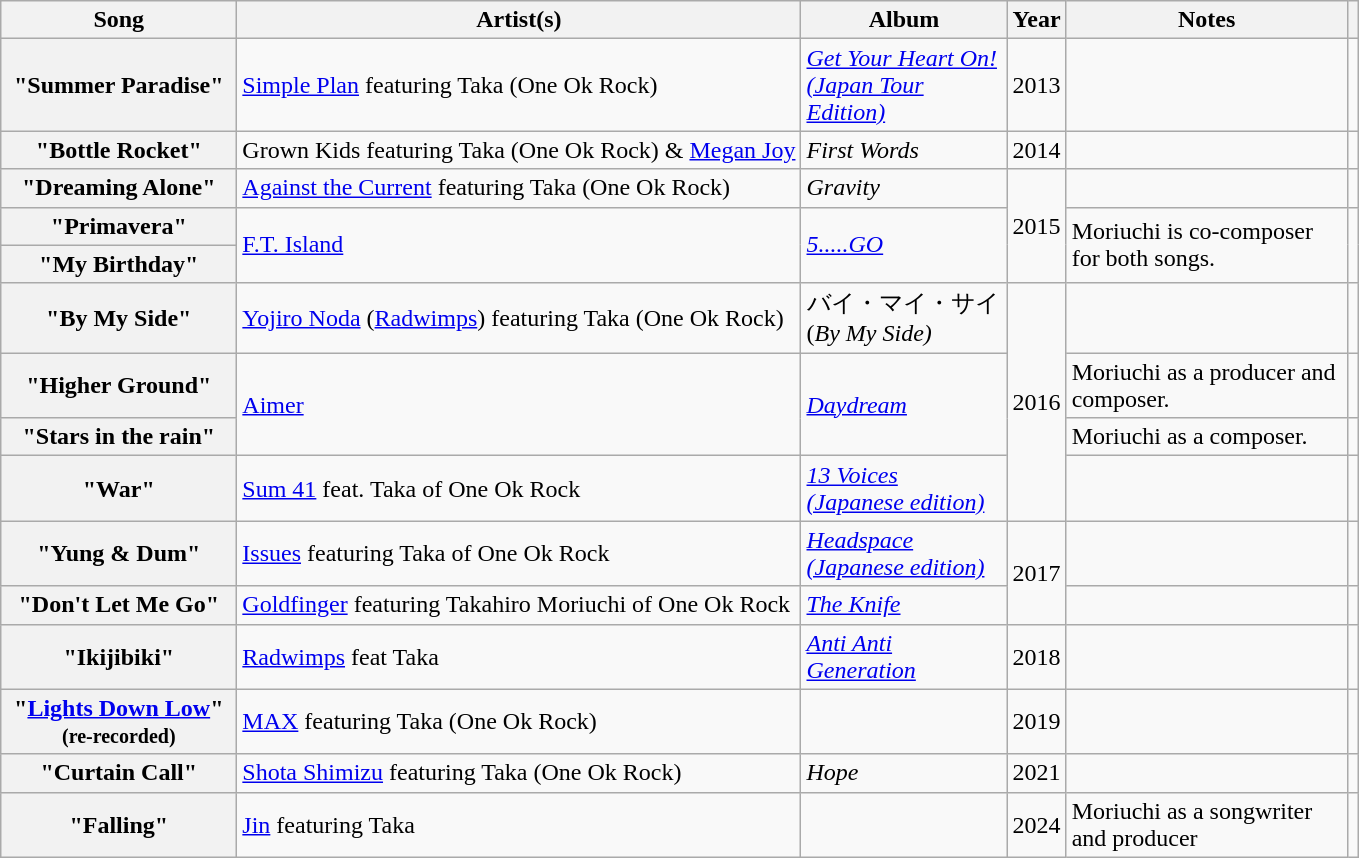<table class="wikitable sortable plainrowheaders">
<tr>
<th scope="col" width="150">Song</th>
<th scope="col">Artist(s)</th>
<th scope="col" width="130">Album</th>
<th scope="col">Year</th>
<th scope="col" width="180">Notes</th>
<th></th>
</tr>
<tr>
<th scope="row">"Summer Paradise"</th>
<td><a href='#'>Simple Plan</a> featuring Taka (One Ok Rock)</td>
<td><em><a href='#'>Get Your Heart On! (Japan Tour Edition)</a></em></td>
<td>2013</td>
<td></td>
<td></td>
</tr>
<tr>
<th scope="row">"Bottle Rocket"</th>
<td>Grown Kids featuring Taka (One Ok Rock) & <a href='#'>Megan Joy</a></td>
<td><em>First Words</em></td>
<td>2014</td>
<td></td>
<td></td>
</tr>
<tr>
<th scope="row">"Dreaming Alone"</th>
<td><a href='#'>Against the Current</a> featuring Taka (One Ok Rock)</td>
<td><em>Gravity</em></td>
<td rowspan="3">2015</td>
<td></td>
<td></td>
</tr>
<tr>
<th scope="row">"Primavera"</th>
<td rowspan="2"><a href='#'>F.T. Island</a></td>
<td rowspan="2"><em><a href='#'>5.....GO</a></em></td>
<td rowspan="2">Moriuchi is co-composer for both songs.</td>
<td rowspan="2"></td>
</tr>
<tr>
<th scope="row">"My Birthday"</th>
</tr>
<tr>
<th scope="row">"By My Side"</th>
<td><a href='#'>Yojiro Noda</a> (<a href='#'>Radwimps</a>) featuring Taka (One Ok Rock)</td>
<td>バイ・マイ・サイ<br>(<em>By My Side)</em></td>
<td rowspan="4">2016</td>
<td></td>
<td></td>
</tr>
<tr>
<th scope="row">"Higher Ground"</th>
<td rowspan="2"><a href='#'>Aimer</a></td>
<td rowspan="2"><em><a href='#'>Daydream</a></em></td>
<td>Moriuchi as a producer and composer.</td>
<td></td>
</tr>
<tr>
<th scope="row">"Stars in the rain"</th>
<td>Moriuchi as a composer.</td>
<td></td>
</tr>
<tr>
<th scope="row">"War"</th>
<td><a href='#'>Sum 41</a> feat. Taka of One Ok Rock</td>
<td><em><a href='#'>13 Voices<br> (Japanese edition)</a></em></td>
<td></td>
<td></td>
</tr>
<tr>
<th scope="row">"Yung & Dum"</th>
<td><a href='#'>Issues</a> featuring Taka of One Ok Rock</td>
<td><em><a href='#'>Headspace<br> (Japanese edition)</a></em></td>
<td rowspan="2">2017</td>
<td></td>
<td></td>
</tr>
<tr>
<th scope="row">"Don't Let Me Go"</th>
<td><a href='#'>Goldfinger</a> featuring Takahiro Moriuchi of One Ok Rock</td>
<td><em><a href='#'>The Knife</a></em></td>
<td></td>
<td></td>
</tr>
<tr>
<th scope="row">"Ikijibiki"</th>
<td><a href='#'>Radwimps</a> feat Taka</td>
<td><em><a href='#'>Anti Anti Generation</a></em></td>
<td rowspan="1">2018</td>
<td></td>
<td></td>
</tr>
<tr>
<th scope="row">"<a href='#'>Lights Down Low</a>"<br><small>(re-recorded)</small></th>
<td><a href='#'>MAX</a> featuring Taka (One Ok Rock)</td>
<td></td>
<td rowspan="1">2019</td>
<td></td>
<td></td>
</tr>
<tr>
<th scope="row">"Curtain Call"</th>
<td><a href='#'>Shota Shimizu</a> featuring Taka (One Ok Rock)</td>
<td><em>Hope</em></td>
<td rowspan="1">2021</td>
<td></td>
<td></td>
</tr>
<tr>
<th scope="row">"Falling"</th>
<td><a href='#'>Jin</a> featuring Taka</td>
<td></td>
<td>2024</td>
<td>Moriuchi as a songwriter and producer</td>
<td></td>
</tr>
</table>
